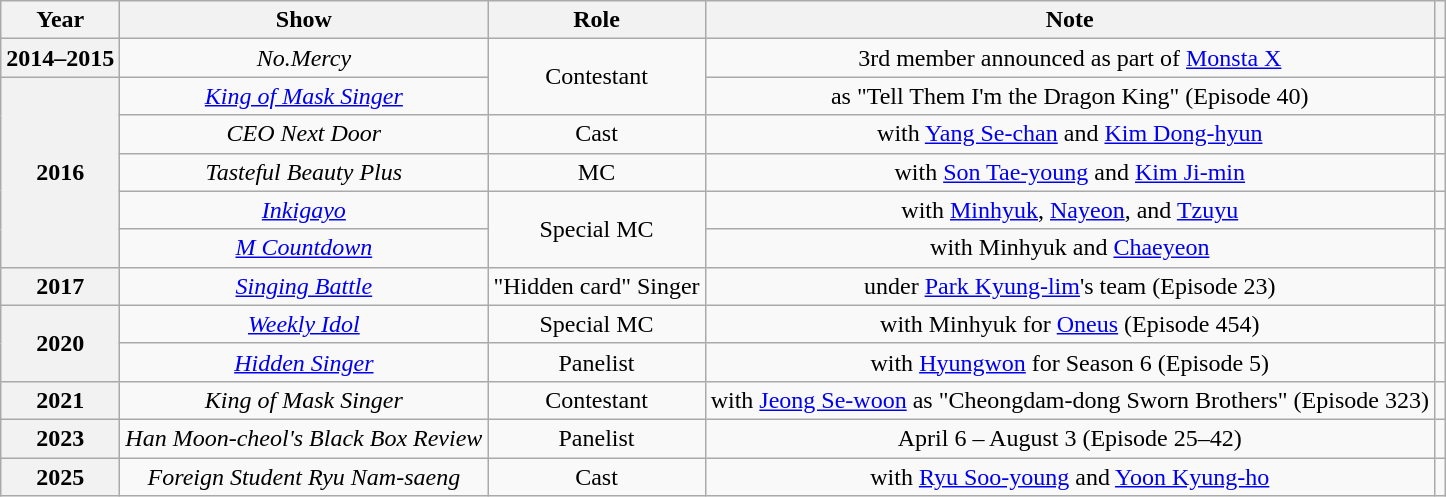<table class="wikitable sortable plainrowheaders" style="text-align: center;">
<tr>
<th scope="col">Year</th>
<th scope="col">Show</th>
<th scope="col">Role</th>
<th scope="col">Note</th>
<th scope="col" class="unsortable"></th>
</tr>
<tr>
<th scope="row">2014–2015</th>
<td><em>No.Mercy</em></td>
<td rowspan="2">Contestant</td>
<td>3rd member announced as part of <a href='#'>Monsta X</a></td>
<td></td>
</tr>
<tr>
<th scope="row" rowspan="5">2016</th>
<td><em><a href='#'>King of Mask Singer</a></em></td>
<td>as "Tell Them I'm the Dragon King" (Episode 40)</td>
<td></td>
</tr>
<tr>
<td><em>CEO Next Door</em></td>
<td>Cast</td>
<td>with <a href='#'>Yang Se-chan</a> and <a href='#'>Kim Dong-hyun</a></td>
<td></td>
</tr>
<tr>
<td><em>Tasteful Beauty Plus</em></td>
<td>MC</td>
<td>with <a href='#'>Son Tae-young</a> and <a href='#'>Kim Ji-min</a></td>
<td></td>
</tr>
<tr>
<td><em><a href='#'>Inkigayo</a></em></td>
<td rowspan="2">Special MC</td>
<td>with <a href='#'>Minhyuk</a>, <a href='#'>Nayeon</a>, and <a href='#'>Tzuyu</a></td>
<td></td>
</tr>
<tr>
<td><em><a href='#'>M Countdown</a></em></td>
<td>with Minhyuk and <a href='#'>Chaeyeon</a></td>
<td></td>
</tr>
<tr>
<th scope="row">2017</th>
<td><em><a href='#'>Singing Battle</a></em></td>
<td>"Hidden card" Singer</td>
<td>under <a href='#'>Park Kyung-lim</a>'s team (Episode 23)</td>
<td></td>
</tr>
<tr>
<th scope="row" rowspan="2">2020</th>
<td><em><a href='#'>Weekly Idol</a></em></td>
<td>Special MC</td>
<td>with Minhyuk for <a href='#'>Oneus</a> (Episode 454)</td>
<td></td>
</tr>
<tr>
<td><em><a href='#'>Hidden Singer</a></em></td>
<td>Panelist</td>
<td>with <a href='#'>Hyungwon</a> for Season 6 (Episode 5)</td>
<td></td>
</tr>
<tr>
<th scope="row">2021</th>
<td><em>King of Mask Singer</em></td>
<td>Contestant</td>
<td>with <a href='#'>Jeong Se-woon</a> as "Cheongdam-dong Sworn Brothers" (Episode 323)</td>
<td></td>
</tr>
<tr>
<th scope="row">2023</th>
<td><em>Han Moon-cheol's Black Box Review</em></td>
<td>Panelist</td>
<td>April 6 – August 3 (Episode 25–42)</td>
<td></td>
</tr>
<tr>
<th scope="row">2025</th>
<td><em>Foreign Student Ryu Nam-saeng</em></td>
<td>Cast</td>
<td>with <a href='#'>Ryu Soo-young</a> and <a href='#'>Yoon Kyung-ho</a></td>
<td></td>
</tr>
</table>
